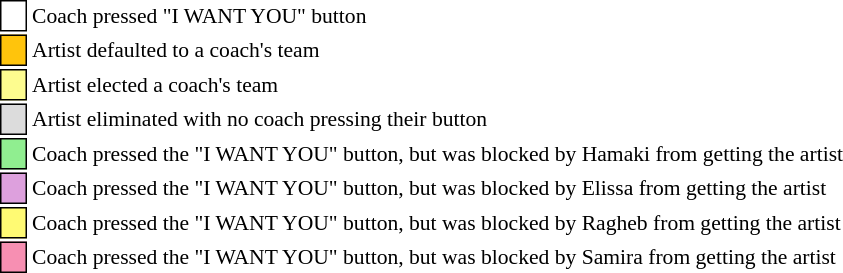<table class="toccolours" style="font-size: 90%; white-space: nowrap;">
<tr>
<td style="background:white; border:1px solid black;"> <strong></strong> </td>
<td>Coach pressed "I WANT YOU" button</td>
</tr>
<tr>
<td style="background:#ffc40c; border:1px solid black;">    </td>
<td>Artist defaulted to a coach's team</td>
</tr>
<tr>
<td style="background:#fdfc8f; border:1px solid black;">    </td>
<td style="padding-right: 8px">Artist elected a coach's team</td>
</tr>
<tr>
<td style="background:#dcdcdc; border:1px solid black;">    </td>
<td>Artist eliminated with no coach pressing their button</td>
</tr>
<tr>
<td style="background:#90ee90; border:1px solid black;"> <strong></strong></td>
<td>Coach pressed the "I WANT YOU" button, but was blocked by Hamaki from getting the artist</td>
</tr>
<tr>
<td style="background:#dda0dd; border:1px solid black;"> <strong></strong></td>
<td>Coach pressed the "I WANT YOU" button, but was blocked by Elissa from getting the artist</td>
</tr>
<tr>
<td style="background:#fffa73; border:1px solid black;"> <strong></strong></td>
<td>Coach pressed the "I WANT YOU" button, but was blocked by Ragheb from getting the artist</td>
</tr>
<tr>
<td style="background:#f78fb2; border:1px solid black;"> <strong></strong></td>
<td>Coach pressed the "I WANT YOU" button, but was blocked by Samira from getting the artist</td>
</tr>
</table>
